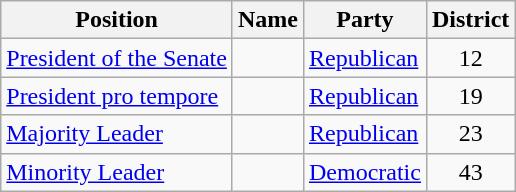<table class="wikitable sortable">
<tr>
<th scope=col>Position</th>
<th scope=col>Name</th>
<th scope=col>Party</th>
<th scope=col>District</th>
</tr>
<tr !scope=row >
<td><a href='#'>President of the Senate</a></td>
<td></td>
<td><a href='#'>Republican</a></td>
<td align="center">12</td>
</tr>
<tr !scope=row >
<td><a href='#'>President pro tempore</a></td>
<td></td>
<td><a href='#'>Republican</a></td>
<td align="center">19</td>
</tr>
<tr !scope=row >
<td><a href='#'>Majority Leader</a></td>
<td></td>
<td><a href='#'>Republican</a></td>
<td align="center">23</td>
</tr>
<tr !scope=row >
<td><a href='#'>Minority Leader</a></td>
<td></td>
<td><a href='#'>Democratic</a></td>
<td align="center">43</td>
</tr>
</table>
